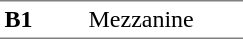<table border=0 cellspacing=0 cellpadding=3>
<tr>
<td style="border-bottom:solid 1px gray;border-top:solid 1px gray;" width=50 valign=top><strong>B1</strong></td>
<td style="border-top:solid 1px gray;border-bottom:solid 1px gray;" width=100 valign=top>Mezzanine</td>
</tr>
</table>
